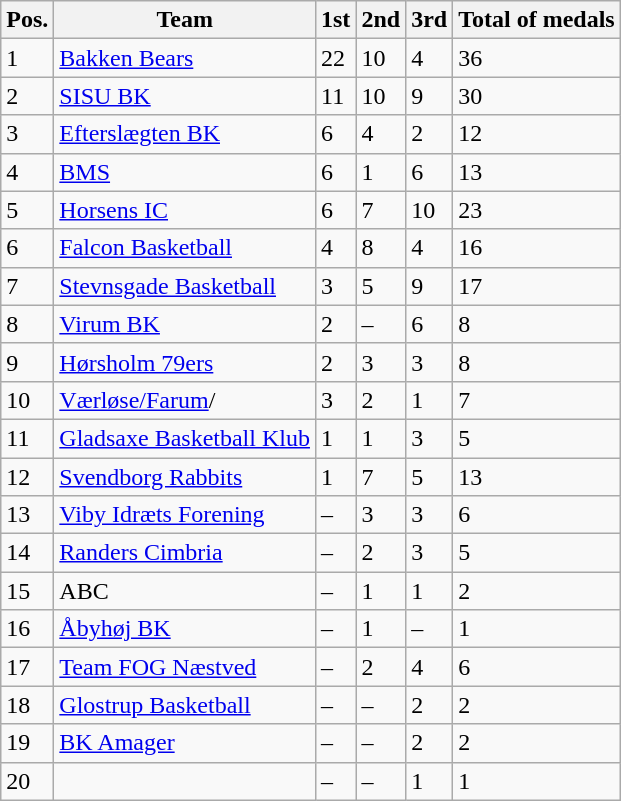<table class="wikitable sortable">
<tr>
<th>Pos.</th>
<th>Team</th>
<th>1st</th>
<th>2nd</th>
<th>3rd</th>
<th>Total of medals</th>
</tr>
<tr>
<td>1</td>
<td><a href='#'>Bakken Bears</a></td>
<td>22</td>
<td>10</td>
<td>4</td>
<td>36</td>
</tr>
<tr>
<td>2</td>
<td><a href='#'>SISU BK</a></td>
<td>11</td>
<td>10</td>
<td>9</td>
<td>30</td>
</tr>
<tr>
<td>3</td>
<td><a href='#'>Efterslægten BK</a></td>
<td>6</td>
<td>4</td>
<td>2</td>
<td>12</td>
</tr>
<tr>
<td>4</td>
<td><a href='#'>BMS</a></td>
<td>6</td>
<td>1</td>
<td>6</td>
<td>13</td>
</tr>
<tr>
<td>5</td>
<td><a href='#'>Horsens IC</a></td>
<td>6</td>
<td>7</td>
<td>10</td>
<td>23</td>
</tr>
<tr>
<td>6</td>
<td><a href='#'>Falcon Basketball</a></td>
<td>4</td>
<td>8</td>
<td>4</td>
<td>16</td>
</tr>
<tr>
<td>7</td>
<td><a href='#'>Stevnsgade Basketball</a></td>
<td>3</td>
<td>5</td>
<td>9</td>
<td>17</td>
</tr>
<tr>
<td>8</td>
<td><a href='#'>Virum BK</a></td>
<td>2</td>
<td>–</td>
<td>6</td>
<td>8</td>
</tr>
<tr>
<td>9</td>
<td><a href='#'>Hørsholm 79ers</a></td>
<td>2</td>
<td>3</td>
<td>3</td>
<td>8</td>
</tr>
<tr>
<td>10</td>
<td><a href='#'>Værløse/Farum</a>/</td>
<td>3</td>
<td>2</td>
<td>1</td>
<td>7</td>
</tr>
<tr>
<td>11</td>
<td><a href='#'>Gladsaxe Basketball Klub</a></td>
<td>1</td>
<td>1</td>
<td>3</td>
<td>5</td>
</tr>
<tr>
<td>12</td>
<td><a href='#'>Svendborg Rabbits</a></td>
<td>1</td>
<td>7</td>
<td>5</td>
<td>13</td>
</tr>
<tr>
<td>13</td>
<td><a href='#'>Viby Idræts Forening</a></td>
<td>–</td>
<td>3</td>
<td>3</td>
<td>6</td>
</tr>
<tr>
<td>14</td>
<td><a href='#'>Randers Cimbria</a></td>
<td>–</td>
<td>2</td>
<td>3</td>
<td>5</td>
</tr>
<tr>
<td>15</td>
<td>ABC</td>
<td>–</td>
<td>1</td>
<td>1</td>
<td>2</td>
</tr>
<tr>
<td>16</td>
<td><a href='#'>Åbyhøj BK</a></td>
<td>–</td>
<td>1</td>
<td>–</td>
<td>1</td>
</tr>
<tr>
<td>17</td>
<td><a href='#'>Team FOG Næstved</a></td>
<td>–</td>
<td>2</td>
<td>4</td>
<td>6</td>
</tr>
<tr>
<td>18</td>
<td><a href='#'>Glostrup Basketball</a></td>
<td>–</td>
<td>–</td>
<td>2</td>
<td>2</td>
</tr>
<tr>
<td>19</td>
<td><a href='#'>BK Amager</a></td>
<td>–</td>
<td>–</td>
<td>2</td>
<td>2</td>
</tr>
<tr>
<td>20</td>
<td></td>
<td>–</td>
<td>–</td>
<td>1</td>
<td>1</td>
</tr>
</table>
